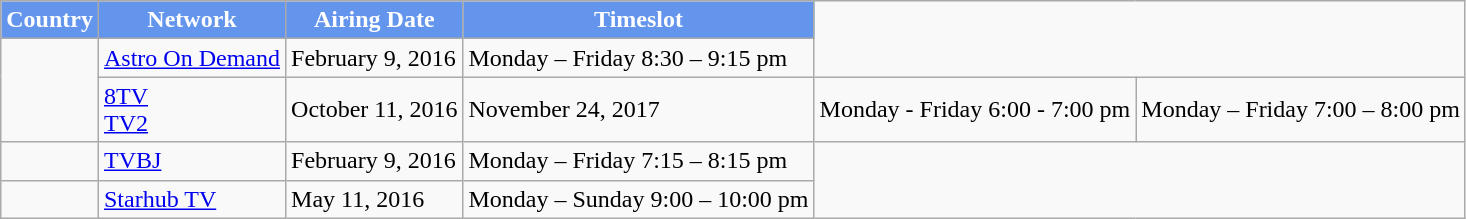<table class="wikitable">
<tr>
<th style="background:cornflowerblue; color:white;">Country</th>
<th style="background:cornflowerblue; color:white;">Network</th>
<th style="background:cornflowerblue; color:white;">Airing Date</th>
<th style="background:cornflowerblue; color:white;">Timeslot</th>
</tr>
<tr>
<td rowspan="2"></td>
<td><a href='#'>Astro On Demand</a></td>
<td>February 9, 2016</td>
<td>Monday – Friday 8:30 – 9:15 pm</td>
</tr>
<tr>
<td><a href='#'>8TV</a> <br> <a href='#'>TV2</a></td>
<td>October 11, 2016</td>
<td>November 24, 2017</td>
<td>Monday - Friday 6:00 - 7:00 pm</td>
<td>Monday – Friday 7:00 – 8:00 pm</td>
</tr>
<tr>
<td></td>
<td><a href='#'>TVBJ</a></td>
<td>February 9, 2016</td>
<td>Monday – Friday 7:15 – 8:15 pm</td>
</tr>
<tr>
<td></td>
<td><a href='#'>Starhub TV</a></td>
<td>May 11, 2016</td>
<td>Monday – Sunday 9:00 – 10:00 pm</td>
</tr>
</table>
